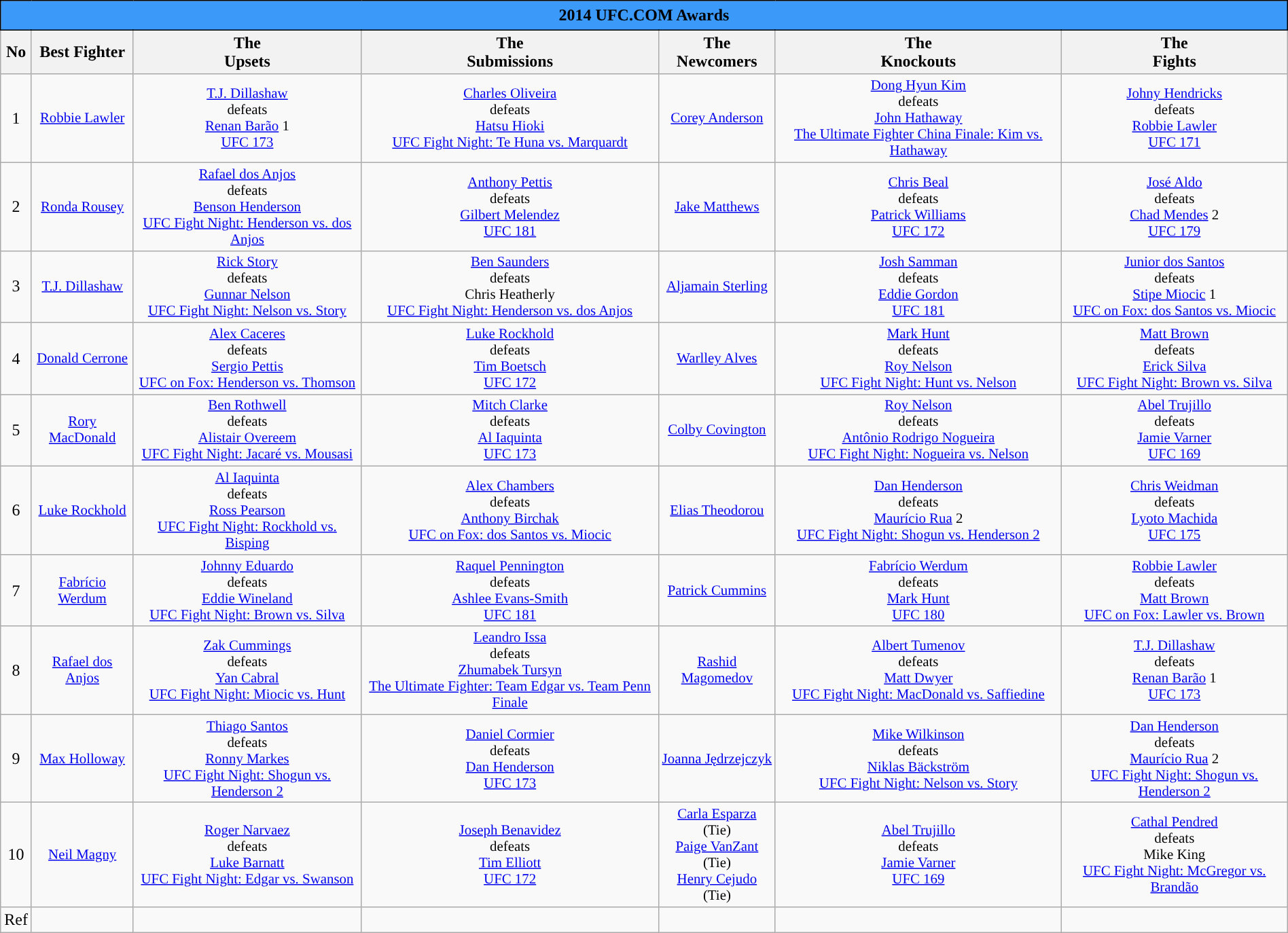<table class="wikitable" width="100%" style="text-align:Center">
<tr>
<th colspan="7" style="border: 1px solid black; padding: 5px; background: #3B99FA;">2014 UFC.COM Awards</th>
</tr>
<tr>
<th>No</th>
<th>Best Fighter</th>
<th>The<br>Upsets</th>
<th>The<br>Submissions</th>
<th>The Newcomers</th>
<th>The<br>Knockouts</th>
<th>The<br>Fights</th>
</tr>
<tr>
<td>1</td>
<td style="font-size:87%"><a href='#'>Robbie Lawler</a></td>
<td style="font-size:87%"><a href='#'>T.J. Dillashaw</a> <br> defeats <br> <a href='#'>Renan Barão</a> 1 <br> <a href='#'>UFC 173</a></td>
<td style="font-size:87%"><a href='#'>Charles Oliveira</a> <br> defeats <br> <a href='#'>Hatsu Hioki</a> <br> <a href='#'>UFC Fight Night: Te Huna vs. Marquardt</a></td>
<td style="font-size:87%"><a href='#'>Corey Anderson</a></td>
<td style="font-size:87%"><a href='#'>Dong Hyun Kim</a> <br> defeats <br> <a href='#'>John Hathaway</a> <br> <a href='#'>The Ultimate Fighter China Finale: Kim vs. Hathaway</a></td>
<td style="font-size:87%"><a href='#'>Johny Hendricks</a> <br> defeats <br> <a href='#'>Robbie Lawler</a> <br> <a href='#'>UFC 171</a></td>
</tr>
<tr>
<td>2</td>
<td style="font-size:87%"><a href='#'>Ronda Rousey</a></td>
<td style="font-size:87%"><a href='#'>Rafael dos Anjos</a> <br> defeats <br> <a href='#'>Benson Henderson</a> <br> <a href='#'>UFC Fight Night: Henderson vs. dos Anjos</a></td>
<td style="font-size:87%"><a href='#'>Anthony Pettis</a> <br> defeats  <br> <a href='#'>Gilbert Melendez</a> <br> <a href='#'>UFC 181</a></td>
<td style="font-size:87%"><a href='#'>Jake Matthews</a></td>
<td style="font-size:87%"><a href='#'>Chris Beal</a> <br> defeats <br> <a href='#'>Patrick Williams</a> <br> <a href='#'>UFC 172</a></td>
<td style="font-size:87%"><a href='#'>José Aldo</a> <br> defeats <br> <a href='#'>Chad Mendes</a> 2 <br> <a href='#'>UFC 179</a></td>
</tr>
<tr>
<td>3</td>
<td style="font-size:87%"><a href='#'>T.J. Dillashaw</a></td>
<td style="font-size:87%"><a href='#'>Rick Story</a> <br> defeats  <br> <a href='#'>Gunnar Nelson</a> <br> <a href='#'>UFC Fight Night: Nelson vs. Story</a></td>
<td style="font-size:87%"><a href='#'>Ben Saunders</a> <br> defeats  <br> Chris Heatherly <br> <a href='#'>UFC Fight Night: Henderson vs. dos Anjos</a></td>
<td style="font-size:87%"><a href='#'>Aljamain Sterling</a></td>
<td style="font-size:87%"><a href='#'>Josh Samman</a> <br> defeats <br> <a href='#'>Eddie Gordon</a> <br> <a href='#'>UFC 181</a></td>
<td style="font-size:87%"><a href='#'>Junior dos Santos</a> <br> defeats <br> <a href='#'>Stipe Miocic</a> 1<br> <a href='#'>UFC on Fox: dos Santos vs. Miocic</a></td>
</tr>
<tr>
<td>4</td>
<td style="font-size:87%"><a href='#'>Donald Cerrone</a></td>
<td style="font-size:87%"><a href='#'>Alex Caceres</a> <br> defeats <br> <a href='#'>Sergio Pettis</a> <br> <a href='#'>UFC on Fox: Henderson vs. Thomson</a></td>
<td style="font-size:87%"><a href='#'>Luke Rockhold</a> <br> defeats <br> <a href='#'>Tim Boetsch</a> <br> <a href='#'>UFC 172</a></td>
<td style="font-size:87%"><a href='#'>Warlley Alves</a></td>
<td style="font-size:87%"><a href='#'>Mark Hunt</a> <br> defeats <br> <a href='#'>Roy Nelson</a> <br> <a href='#'>UFC Fight Night: Hunt vs. Nelson</a></td>
<td style="font-size:87%"><a href='#'>Matt Brown</a> <br> defeats <br> <a href='#'>Erick Silva</a> <br> <a href='#'>UFC Fight Night: Brown vs. Silva</a></td>
</tr>
<tr>
<td>5</td>
<td style="font-size:87%"><a href='#'>Rory MacDonald</a></td>
<td style="font-size:87%"><a href='#'>Ben Rothwell</a> <br> defeats <br> <a href='#'>Alistair Overeem</a> <br> <a href='#'>UFC Fight Night: Jacaré vs. Mousasi</a></td>
<td style="font-size:87%"><a href='#'>Mitch Clarke</a> <br> defeats <br> <a href='#'>Al Iaquinta</a> <br> <a href='#'>UFC 173</a></td>
<td style="font-size:87%"><a href='#'>Colby Covington</a></td>
<td style="font-size:87%"><a href='#'>Roy Nelson</a> <br> defeats <br> <a href='#'>Antônio Rodrigo Nogueira</a> <br> <a href='#'>UFC Fight Night: Nogueira vs. Nelson</a></td>
<td style="font-size:87%"><a href='#'>Abel Trujillo</a> <br> defeats <br> <a href='#'>Jamie Varner</a> <br> <a href='#'>UFC 169</a></td>
</tr>
<tr>
<td>6</td>
<td style="font-size:87%"><a href='#'>Luke Rockhold</a></td>
<td style="font-size:87%"><a href='#'>Al Iaquinta</a> <br> defeats <br> <a href='#'>Ross Pearson</a> <br> <a href='#'>UFC Fight Night: Rockhold vs. Bisping</a></td>
<td style="font-size:87%"><a href='#'>Alex Chambers</a> <br> defeats <br> <a href='#'>Anthony Birchak</a> <br> <a href='#'>UFC on Fox: dos Santos vs. Miocic</a></td>
<td style="font-size:87%"><a href='#'>Elias Theodorou</a></td>
<td style="font-size:87%"><a href='#'>Dan Henderson</a> <br> defeats <br> <a href='#'>Maurício Rua</a> 2 <br> <a href='#'>UFC Fight Night: Shogun vs. Henderson 2</a></td>
<td style="font-size:87%"><a href='#'>Chris Weidman</a> <br> defeats <br> <a href='#'>Lyoto Machida</a> <br> <a href='#'>UFC 175</a></td>
</tr>
<tr>
<td>7</td>
<td style="font-size:87%"><a href='#'>Fabrício Werdum</a></td>
<td style="font-size:87%"><a href='#'>Johnny Eduardo</a> <br> defeats <br> <a href='#'>Eddie Wineland</a> <br> <a href='#'>UFC Fight Night: Brown vs. Silva</a></td>
<td style="font-size:87%"><a href='#'>Raquel Pennington</a> <br> defeats <br> <a href='#'>Ashlee Evans-Smith</a> <br> <a href='#'>UFC 181</a></td>
<td style="font-size:87%"><a href='#'>Patrick Cummins</a></td>
<td style="font-size:87%"><a href='#'>Fabrício Werdum</a> <br> defeats <br> <a href='#'>Mark Hunt</a> <br> <a href='#'>UFC 180</a></td>
<td style="font-size:87%"><a href='#'>Robbie Lawler</a> <br> defeats <br> <a href='#'>Matt Brown</a> <br> <a href='#'>UFC on Fox: Lawler vs. Brown</a></td>
</tr>
<tr>
<td>8</td>
<td style="font-size:87%"><a href='#'>Rafael dos Anjos</a></td>
<td style="font-size:87%"><a href='#'>Zak Cummings</a> <br> defeats <br> <a href='#'>Yan Cabral</a> <br> <a href='#'>UFC Fight Night: Miocic vs. Hunt</a></td>
<td style="font-size:87%"><a href='#'>Leandro Issa</a> <br> defeats <br> <a href='#'>Zhumabek Tursyn</a> <br> <a href='#'>The Ultimate Fighter: Team Edgar vs. Team Penn Finale</a></td>
<td style="font-size:87%"><a href='#'>Rashid Magomedov</a></td>
<td style="font-size:87%"><a href='#'>Albert Tumenov</a> <br> defeats <br> <a href='#'>Matt Dwyer</a><br> <a href='#'>UFC Fight Night: MacDonald vs. Saffiedine</a></td>
<td style="font-size:87%"><a href='#'>T.J. Dillashaw</a> <br> defeats <br> <a href='#'>Renan Barão</a> 1 <br> <a href='#'>UFC 173</a></td>
</tr>
<tr>
<td>9</td>
<td style="font-size:87%"><a href='#'>Max Holloway</a></td>
<td style="font-size:87%"><a href='#'>Thiago Santos</a> <br> defeats <br>  <a href='#'>Ronny Markes</a> <br> <a href='#'>UFC Fight Night: Shogun vs. Henderson 2</a></td>
<td style="font-size:87%"><a href='#'>Daniel Cormier</a> <br> defeats <br> <a href='#'>Dan Henderson</a> <br> <a href='#'>UFC 173</a></td>
<td style="font-size:87%"><a href='#'>Joanna Jędrzejczyk</a></td>
<td style="font-size:87%"><a href='#'>Mike Wilkinson</a> <br> defeats <br> <a href='#'>Niklas Bäckström</a> <br> <a href='#'>UFC Fight Night: Nelson vs. Story</a></td>
<td style="font-size:87%"><a href='#'>Dan Henderson</a> <br> defeats <br> <a href='#'>Maurício Rua</a> 2 <br> <a href='#'>UFC Fight Night: Shogun vs. Henderson 2</a></td>
</tr>
<tr>
<td>10</td>
<td style="font-size:87%"><a href='#'>Neil Magny</a></td>
<td style="font-size:87%"><a href='#'>Roger Narvaez</a> <br> defeats <br> <a href='#'>Luke Barnatt</a> <br> <a href='#'>UFC Fight Night: Edgar vs. Swanson</a></td>
<td style="font-size:87%"><a href='#'>Joseph Benavidez</a> <br> defeats <br> <a href='#'>Tim Elliott</a> <br> <a href='#'>UFC 172</a></td>
<td style="font-size:87%"><a href='#'>Carla Esparza</a> (Tie) <br> <a href='#'>Paige VanZant</a> (Tie) <br> <a href='#'>Henry Cejudo</a> (Tie)</td>
<td style="font-size:87%"><a href='#'>Abel Trujillo</a><br> defeats <br> <a href='#'>Jamie Varner</a> <br> <a href='#'>UFC 169</a></td>
<td style="font-size:87%"><a href='#'>Cathal Pendred</a> <br> defeats <br> Mike King <br> <a href='#'>UFC Fight Night: McGregor vs. Brandão</a></td>
</tr>
<tr>
<td>Ref</td>
<td></td>
<td></td>
<td></td>
<td></td>
<td></td>
<td></td>
</tr>
</table>
